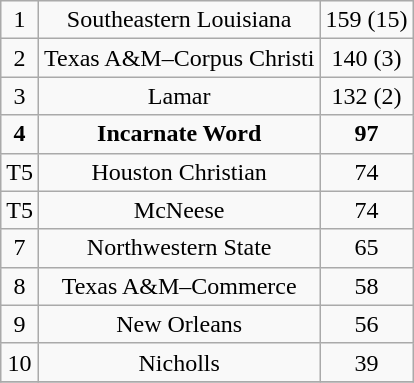<table class="wikitable">
<tr align="center">
<td>1</td>
<td>Southeastern Louisiana</td>
<td>159 (15)</td>
</tr>
<tr align="center">
<td>2</td>
<td>Texas A&M–Corpus Christi</td>
<td>140 (3)</td>
</tr>
<tr align="center">
<td>3</td>
<td>Lamar</td>
<td>132 (2)</td>
</tr>
<tr align="center">
<td><strong>4</strong></td>
<td><strong>Incarnate Word</strong></td>
<td><strong>97</strong></td>
</tr>
<tr align="center">
<td>T5</td>
<td>Houston Christian</td>
<td>74</td>
</tr>
<tr align="center">
<td>T5</td>
<td>McNeese</td>
<td>74</td>
</tr>
<tr align="center">
<td>7</td>
<td>Northwestern State</td>
<td>65</td>
</tr>
<tr align="center">
<td>8</td>
<td>Texas A&M–Commerce</td>
<td>58</td>
</tr>
<tr align="center">
<td>9</td>
<td>New Orleans</td>
<td>56</td>
</tr>
<tr align="center">
<td>10</td>
<td>Nicholls</td>
<td>39</td>
</tr>
<tr align="center">
</tr>
</table>
